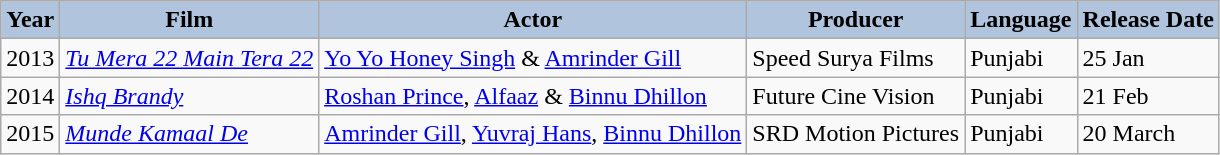<table class="wikitable">
<tr style="text-align:center;">
<th style="background:#B0C4DE;">Year</th>
<th style="background:#B0C4DE;">Film</th>
<th style="background:#B0C4DE;">Actor</th>
<th style="background:#B0C4DE;">Producer</th>
<th style="background:#B0C4DE;">Language</th>
<th style="background:#B0C4DE;">Release Date</th>
</tr>
<tr>
<td>2013</td>
<td><em><a href='#'>Tu Mera 22 Main Tera 22</a></em></td>
<td><a href='#'>Yo Yo Honey Singh</a> & <a href='#'>Amrinder Gill</a></td>
<td>Speed Surya Films</td>
<td>Punjabi</td>
<td>25 Jan</td>
</tr>
<tr>
<td>2014</td>
<td><em><a href='#'>Ishq Brandy</a></em></td>
<td><a href='#'>Roshan Prince</a>, <a href='#'>Alfaaz</a> & <a href='#'>Binnu Dhillon</a></td>
<td>Future Cine Vision</td>
<td>Punjabi</td>
<td>21 Feb</td>
</tr>
<tr>
<td>2015</td>
<td><em><a href='#'>Munde Kamaal De</a></em></td>
<td><a href='#'>Amrinder Gill</a>, <a href='#'>Yuvraj Hans</a>, <a href='#'>Binnu Dhillon</a></td>
<td>SRD Motion Pictures</td>
<td>Punjabi</td>
<td>20 March</td>
</tr>
</table>
